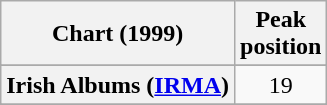<table class="wikitable sortable plainrowheaders">
<tr>
<th scope="col">Chart (1999)</th>
<th scope="col">Peak<br>position</th>
</tr>
<tr>
</tr>
<tr>
<th scope="row">Irish Albums (<a href='#'>IRMA</a>)</th>
<td align="center">19</td>
</tr>
<tr>
</tr>
<tr>
</tr>
</table>
